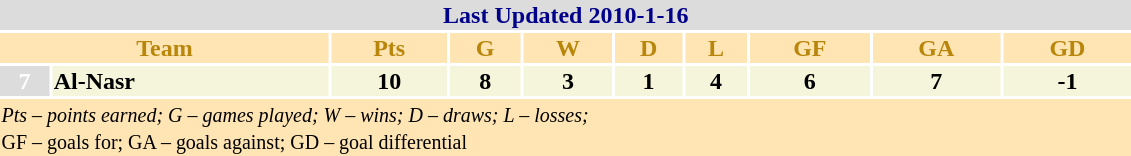<table width=60%>
<tr>
<th colspan="10" bgcolor=#DCDCDC style="color:#00008B;">Last Updated 2010-1-16</th>
</tr>
<tr>
<th colspan="2" bgcolor=#ffe5b4 style="color:#B8860B;">Team</th>
<th bgcolor=#ffe5b4 align="center" style="color:#B8860B;">Pts</th>
<th bgcolor=#ffe5b4 align="center" style="color:#B8860B;">G</th>
<th bgcolor=#ffe5b4 align="center" style="color:#B8860B;">W</th>
<th bgcolor=#ffe5b4 align="center" style="color:#B8860B;">D</th>
<th bgcolor=#ffe5b4 align="center" style="color:#B8860B;">L</th>
<th bgcolor=#ffe5b4 align="center" style="color:#B8860B;">GF</th>
<th bgcolor=#ffe5b4 align="center" style="color:#B8860B;">GA</th>
<th bgcolor=#ffe5b4 align="center" style="color:#B8860B;">GD</th>
</tr>
<tr>
<th bgcolor=#DCDCDC align="center" style="color:white;">7</th>
<td bgcolor=#f5f5dc><strong>Al-Nasr</strong></td>
<td bgcolor=#f5f5dc align="center"><strong>10</strong></td>
<td bgcolor=#f5f5dc align="center"><strong>8</strong></td>
<td bgcolor=#f5f5dc align="center"><strong>3</strong></td>
<td bgcolor=#f5f5dc align="center"><strong>1</strong></td>
<td bgcolor=#f5f5dc align="center"><strong>4</strong></td>
<td bgcolor=#f5f5dc align="center"><strong>6</strong></td>
<td bgcolor=#f5f5dc align="center"><strong>7</strong></td>
<td bgcolor=#f5f5dc align="center"><strong>-1</strong></td>
</tr>
<tr bgcolor=#ffe5b4>
<td colspan="10"><small><em>Pts – points earned; G – games played; W – wins; D – draws; L – losses;<br> </em>GF – goals for; GA – goals against; GD – goal differential</small></td>
</tr>
</table>
